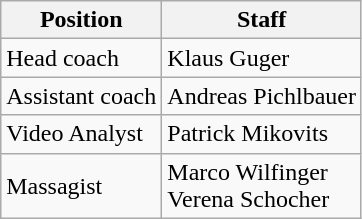<table class="wikitable" style="text-align:center;">
<tr>
<th>Position</th>
<th>Staff</th>
</tr>
<tr>
<td style="text-align:left;">Head coach</td>
<td style="text-align:left;"> Klaus Guger</td>
</tr>
<tr>
<td style="text-align:left;">Assistant coach</td>
<td style="text-align:left;"> Andreas Pichlbauer</td>
</tr>
<tr>
<td style="text-align:left;">Video Analyst</td>
<td style="text-align:left;"> Patrick Mikovits</td>
</tr>
<tr>
<td style="text-align:left;">Massagist</td>
<td style="text-align:left;"> Marco Wilfinger<br>Verena Schocher</td>
</tr>
</table>
